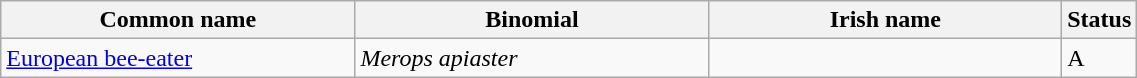<table width=60% class="wikitable">
<tr>
<th width=32%>Common name</th>
<th width=32%>Binomial</th>
<th width=32%>Irish name</th>
<th width=4%>Status</th>
</tr>
<tr>
<td><a href='#'>European bee-eater</a></td>
<td><em>Merops apiaster</em></td>
<td></td>
<td>A</td>
</tr>
</table>
